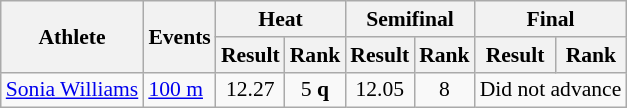<table class=wikitable style="font-size:90%">
<tr>
<th rowspan="2">Athlete</th>
<th rowspan="2">Events</th>
<th colspan="2">Heat</th>
<th colspan="2">Semifinal</th>
<th colspan="2">Final</th>
</tr>
<tr>
<th>Result</th>
<th>Rank</th>
<th>Result</th>
<th>Rank</th>
<th>Result</th>
<th>Rank</th>
</tr>
<tr>
<td rowspan="2"><a href='#'>Sonia Williams</a></td>
<td><a href='#'>100 m</a></td>
<td align="center">12.27</td>
<td align="center">5 <strong>q</strong></td>
<td align="center">12.05</td>
<td align="center">8</td>
<td colspan="2" align="center">Did not advance</td>
</tr>
</table>
